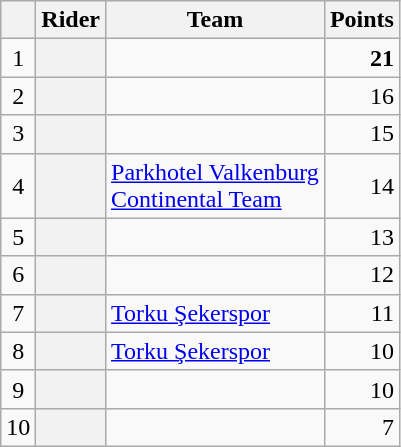<table class="wikitable plainrowheaders">
<tr>
<th></th>
<th>Rider</th>
<th>Team</th>
<th>Points</th>
</tr>
<tr>
<td style="text-align:center;">1</td>
<th scope="row"> </th>
<td></td>
<td style="text-align:right;"><strong>21</strong></td>
</tr>
<tr>
<td style="text-align:center;">2</td>
<th scope="row"></th>
<td></td>
<td style="text-align:right;">16</td>
</tr>
<tr>
<td style="text-align:center;">3</td>
<th scope="row"></th>
<td></td>
<td style="text-align:right;">15</td>
</tr>
<tr>
<td style="text-align:center;">4</td>
<th scope="row"></th>
<td><a href='#'>Parkhotel Valkenburg<br>Continental Team</a></td>
<td style="text-align:right;">14</td>
</tr>
<tr>
<td style="text-align:center;">5</td>
<th scope="row"></th>
<td></td>
<td style="text-align:right;">13</td>
</tr>
<tr>
<td style="text-align:center;">6</td>
<th scope="row"></th>
<td></td>
<td style="text-align:right;">12</td>
</tr>
<tr>
<td style="text-align:center;">7</td>
<th scope="row"></th>
<td><a href='#'>Torku Şekerspor</a></td>
<td style="text-align:right;">11</td>
</tr>
<tr>
<td style="text-align:center;">8</td>
<th scope="row"></th>
<td><a href='#'>Torku Şekerspor</a></td>
<td style="text-align:right;">10</td>
</tr>
<tr>
<td style="text-align:center;">9</td>
<th scope="row"></th>
<td></td>
<td style="text-align:right;">10</td>
</tr>
<tr>
<td style="text-align:center;">10</td>
<th scope="row"></th>
<td></td>
<td style="text-align:right;">7</td>
</tr>
</table>
